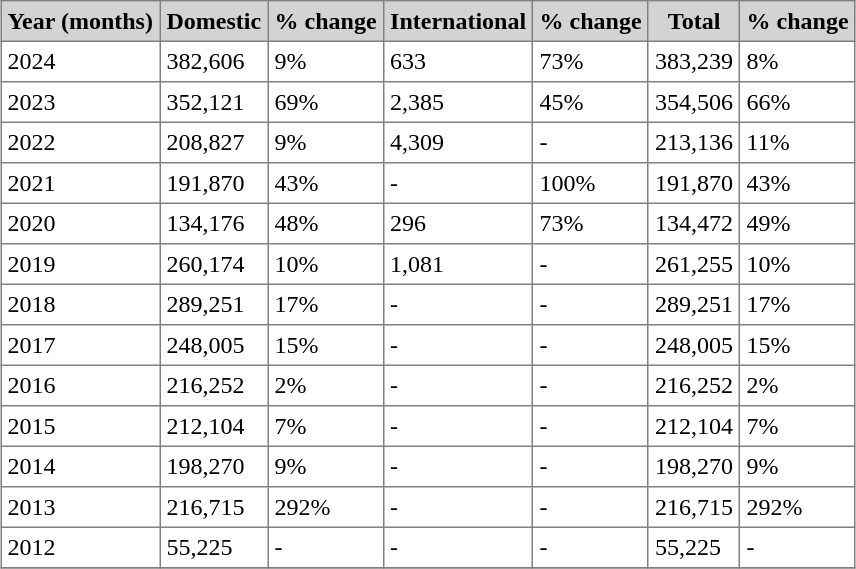<table class="toccolours" border="1" cellpadding="4" style="margin:1em auto; border-collapse:collapse">
<tr bgcolor=lightgrey>
<th>Year (months)</th>
<th>Domestic</th>
<th>% change</th>
<th>International</th>
<th>% change</th>
<th>Total</th>
<th>% change</th>
</tr>
<tr>
<td>2024</td>
<td>382,606</td>
<td> 9%</td>
<td>633</td>
<td> 73%</td>
<td>383,239</td>
<td> 8%</td>
</tr>
<tr>
<td>2023</td>
<td>352,121</td>
<td> 69%</td>
<td>2,385</td>
<td> 45%</td>
<td>354,506</td>
<td> 66%</td>
</tr>
<tr>
<td>2022</td>
<td>208,827</td>
<td> 9%</td>
<td>4,309</td>
<td>-</td>
<td>213,136</td>
<td> 11%</td>
</tr>
<tr>
<td>2021</td>
<td>191,870</td>
<td> 43%</td>
<td>-</td>
<td> 100%</td>
<td>191,870</td>
<td> 43%</td>
</tr>
<tr>
<td>2020</td>
<td>134,176</td>
<td> 48%</td>
<td>296</td>
<td> 73%</td>
<td>134,472</td>
<td> 49%</td>
</tr>
<tr>
<td>2019</td>
<td>260,174</td>
<td> 10%</td>
<td>1,081</td>
<td>-</td>
<td>261,255</td>
<td> 10%</td>
</tr>
<tr>
<td>2018</td>
<td>289,251</td>
<td> 17%</td>
<td>-</td>
<td>-</td>
<td>289,251</td>
<td> 17%</td>
</tr>
<tr>
<td>2017</td>
<td>248,005</td>
<td> 15%</td>
<td>-</td>
<td>-</td>
<td>248,005</td>
<td> 15%</td>
</tr>
<tr>
<td>2016</td>
<td>216,252</td>
<td> 2%</td>
<td>-</td>
<td>-</td>
<td>216,252</td>
<td> 2%</td>
</tr>
<tr>
<td>2015</td>
<td>212,104</td>
<td> 7%</td>
<td>-</td>
<td>-</td>
<td>212,104</td>
<td> 7%</td>
</tr>
<tr>
<td>2014</td>
<td>198,270</td>
<td> 9%</td>
<td>-</td>
<td>-</td>
<td>198,270</td>
<td> 9%</td>
</tr>
<tr>
<td>2013</td>
<td>216,715</td>
<td> 292%</td>
<td>-</td>
<td>-</td>
<td>216,715</td>
<td> 292%</td>
</tr>
<tr>
<td>2012</td>
<td>55,225</td>
<td>-</td>
<td>-</td>
<td>-</td>
<td>55,225</td>
<td>-</td>
</tr>
<tr>
</tr>
</table>
